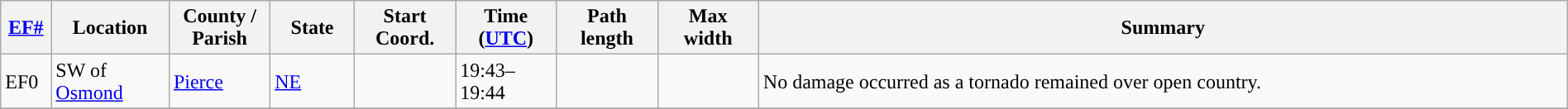<table class="wikitable sortable" style="width:100%;">
<tr>
<th scope="col"  style="width:3%; text-align:center;"><a href='#'>EF#</a></th>
<th scope="col"  style="width:7%; text-align:center;" class="unsortable">Location</th>
<th scope="col"  style="width:6%; text-align:center;" class="unsortable">County / Parish</th>
<th scope="col"  style="width:5%; text-align:center;">State</th>
<th scope="col"  style="width:6%; text-align:center;">Start Coord.</th>
<th scope="col"  style="width:6%; text-align:center;">Time (<a href='#'>UTC</a>)</th>
<th scope="col"  style="width:6%; text-align:center;">Path length</th>
<th scope="col"  style="width:6%; text-align:center;">Max width</th>
<th scope="col" class="unsortable" style="width:48%; text-align:center;">Summary</th>
</tr>
<tr>
<td>EF0</td>
<td>SW of <a href='#'>Osmond</a></td>
<td><a href='#'>Pierce</a></td>
<td><a href='#'>NE</a></td>
<td></td>
<td>19:43–19:44</td>
<td></td>
<td></td>
<td>No damage occurred as a tornado remained over open country.</td>
</tr>
<tr>
</tr>
</table>
